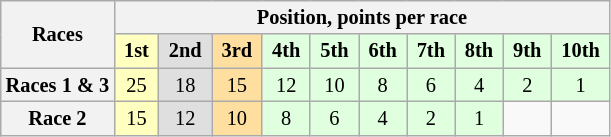<table class="wikitable" style="font-size: 85%; text-align:center">
<tr>
<th rowspan=2>Races</th>
<th colspan=10>Position, points per race</th>
</tr>
<tr>
<td style="background:#FFFFBF"> <strong>1st</strong> </td>
<td style="background:#DFDFDF"> <strong>2nd</strong> </td>
<td style="background:#FFDF9F"> <strong>3rd</strong> </td>
<td style="background:#DFFFDF"> <strong>4th</strong> </td>
<td style="background:#DFFFDF"> <strong>5th</strong> </td>
<td style="background:#DFFFDF"> <strong>6th</strong> </td>
<td style="background:#DFFFDF"> <strong>7th</strong> </td>
<td style="background:#DFFFDF"> <strong>8th</strong> </td>
<td style="background:#DFFFDF"> <strong>9th</strong> </td>
<td style="background:#DFFFDF"> <strong>10th</strong> </td>
</tr>
<tr>
<th>Races 1 & 3</th>
<td style="background:#FFFFBF">25</td>
<td style="background:#DFDFDF">18</td>
<td style="background:#FFDF9F">15</td>
<td style="background:#DFFFDF">12</td>
<td style="background:#DFFFDF">10</td>
<td style="background:#DFFFDF">8</td>
<td style="background:#DFFFDF">6</td>
<td style="background:#DFFFDF">4</td>
<td style="background:#DFFFDF">2</td>
<td style="background:#DFFFDF">1</td>
</tr>
<tr>
<th>Race 2</th>
<td style="background:#FFFFBF">15</td>
<td style="background:#DFDFDF">12</td>
<td style="background:#FFDF9F">10</td>
<td style="background:#DFFFDF">8</td>
<td style="background:#DFFFDF">6</td>
<td style="background:#DFFFDF">4</td>
<td style="background:#DFFFDF">2</td>
<td style="background:#DFFFDF">1</td>
<td></td>
<td></td>
</tr>
</table>
